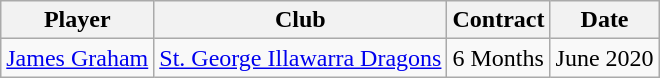<table class="wikitable">
<tr>
<th>Player</th>
<th>Club</th>
<th>Contract</th>
<th>Date</th>
</tr>
<tr>
<td><a href='#'>James Graham</a></td>
<td><a href='#'>St. George Illawarra Dragons</a></td>
<td>6 Months</td>
<td>June 2020</td>
</tr>
</table>
